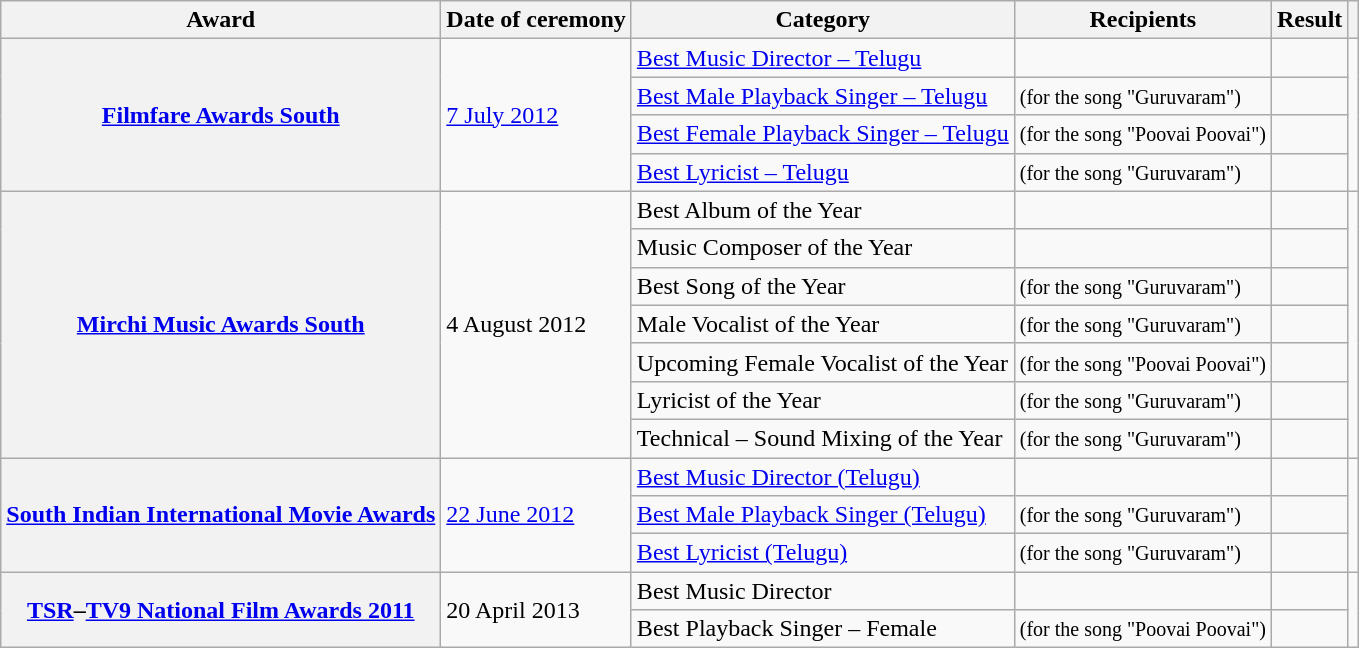<table class="wikitable plainrowheaders sortable">
<tr>
<th scope="col" class="unsortable">Award</th>
<th scope="col" class="unsortable">Date of ceremony</th>
<th scope="col" class="unsortable">Category</th>
<th scope="col" class="unsortable">Recipients</th>
<th scope="col" class="unsortable">Result</th>
<th scope="col" class="unsortable"></th>
</tr>
<tr>
<th scope="row" rowspan="4"><a href='#'>Filmfare Awards South</a></th>
<td rowspan="4"><a href='#'>7 July 2012</a></td>
<td><a href='#'>Best Music Director – Telugu</a></td>
<td></td>
<td></td>
<td rowspan="4"></td>
</tr>
<tr>
<td><a href='#'>Best Male Playback Singer – Telugu</a></td>
<td> <small>(for the song "Guruvaram")</small></td>
<td></td>
</tr>
<tr>
<td><a href='#'>Best Female Playback Singer – Telugu</a></td>
<td> <small>(for the song "Poovai Poovai")</small></td>
<td></td>
</tr>
<tr>
<td><a href='#'>Best Lyricist – Telugu</a></td>
<td> <small>(for the song "Guruvaram")</small></td>
<td></td>
</tr>
<tr>
<th scope="row" rowspan="7"><a href='#'>Mirchi Music Awards South</a></th>
<td rowspan="7">4 August 2012</td>
<td>Best Album of the Year</td>
<td></td>
<td></td>
<td rowspan="7"></td>
</tr>
<tr>
<td>Music Composer of the Year</td>
<td></td>
<td></td>
</tr>
<tr>
<td>Best Song of the Year</td>
<td> <small>(for the song "Guruvaram")</small></td>
<td></td>
</tr>
<tr>
<td>Male Vocalist of the Year</td>
<td> <small>(for the song "Guruvaram")</small></td>
<td></td>
</tr>
<tr>
<td>Upcoming Female Vocalist of the Year</td>
<td> <small>(for the song "Poovai Poovai")</small></td>
<td></td>
</tr>
<tr>
<td>Lyricist of the Year</td>
<td> <small>(for the song "Guruvaram")</small></td>
<td></td>
</tr>
<tr>
<td>Technical – Sound Mixing of the Year</td>
<td> <small>(for the song "Guruvaram")</small></td>
<td></td>
</tr>
<tr>
<th rowspan="3" scope="row"><a href='#'>South Indian International Movie Awards</a></th>
<td rowspan="3"><a href='#'>22 June 2012</a></td>
<td><a href='#'>Best Music Director (Telugu)</a></td>
<td></td>
<td></td>
<td rowspan="3"></td>
</tr>
<tr>
<td><a href='#'>Best Male Playback Singer (Telugu)</a></td>
<td> <small>(for the song "Guruvaram")</small></td>
<td></td>
</tr>
<tr>
<td><a href='#'>Best Lyricist (Telugu)</a></td>
<td> <small>(for the song "Guruvaram")</small></td>
<td></td>
</tr>
<tr>
<th scope="row" rowspan="2"><a href='#'>TSR</a>–<a href='#'>TV9 National Film Awards 2011</a></th>
<td rowspan="2">20 April 2013</td>
<td>Best Music Director</td>
<td></td>
<td></td>
<td rowspan="2"></td>
</tr>
<tr>
<td>Best Playback Singer – Female</td>
<td> <small>(for the song "Poovai Poovai")</small></td>
<td></td>
</tr>
</table>
